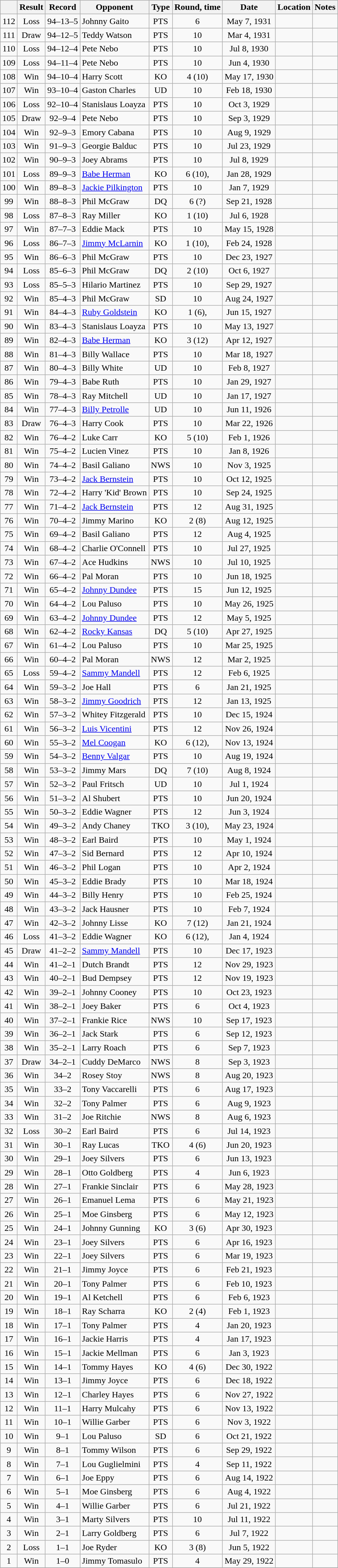<table class="wikitable mw-collapsible" style="text-align:center">
<tr>
<th></th>
<th>Result</th>
<th>Record</th>
<th>Opponent</th>
<th>Type</th>
<th>Round, time</th>
<th>Date</th>
<th>Location</th>
<th>Notes</th>
</tr>
<tr>
<td>112</td>
<td>Loss</td>
<td>94–13–5</td>
<td align=left>Johnny Gaito</td>
<td>PTS</td>
<td>6</td>
<td>May 7, 1931</td>
<td style="text-align:left;"></td>
<td></td>
</tr>
<tr>
<td>111</td>
<td>Draw</td>
<td>94–12–5</td>
<td align=left>Teddy Watson</td>
<td>PTS</td>
<td>10</td>
<td>Mar 4, 1931</td>
<td style="text-align:left;"></td>
<td></td>
</tr>
<tr>
<td>110</td>
<td>Loss</td>
<td>94–12–4</td>
<td align=left>Pete Nebo</td>
<td>PTS</td>
<td>10</td>
<td>Jul 8, 1930</td>
<td style="text-align:left;"></td>
<td></td>
</tr>
<tr>
<td>109</td>
<td>Loss</td>
<td>94–11–4</td>
<td align=left>Pete Nebo</td>
<td>PTS</td>
<td>10</td>
<td>Jun 4, 1930</td>
<td style="text-align:left;"></td>
<td></td>
</tr>
<tr>
<td>108</td>
<td>Win</td>
<td>94–10–4</td>
<td align=left>Harry Scott</td>
<td>KO</td>
<td>4 (10)</td>
<td>May 17, 1930</td>
<td style="text-align:left;"></td>
<td></td>
</tr>
<tr>
<td>107</td>
<td>Win</td>
<td>93–10–4</td>
<td align=left>Gaston Charles</td>
<td>UD</td>
<td>10</td>
<td>Feb 18, 1930</td>
<td style="text-align:left;"></td>
<td></td>
</tr>
<tr>
<td>106</td>
<td>Loss</td>
<td>92–10–4</td>
<td align=left>Stanislaus Loayza</td>
<td>PTS</td>
<td>10</td>
<td>Oct 3, 1929</td>
<td style="text-align:left;"></td>
<td></td>
</tr>
<tr>
<td>105</td>
<td>Draw</td>
<td>92–9–4</td>
<td align=left>Pete Nebo</td>
<td>PTS</td>
<td>10</td>
<td>Sep 3, 1929</td>
<td style="text-align:left;"></td>
<td></td>
</tr>
<tr>
<td>104</td>
<td>Win</td>
<td>92–9–3</td>
<td align=left>Emory Cabana</td>
<td>PTS</td>
<td>10</td>
<td>Aug 9, 1929</td>
<td style="text-align:left;"></td>
<td></td>
</tr>
<tr>
<td>103</td>
<td>Win</td>
<td>91–9–3</td>
<td align=left>Georgie Balduc</td>
<td>PTS</td>
<td>10</td>
<td>Jul 23, 1929</td>
<td style="text-align:left;"></td>
<td></td>
</tr>
<tr>
<td>102</td>
<td>Win</td>
<td>90–9–3</td>
<td align=left>Joey Abrams</td>
<td>PTS</td>
<td>10</td>
<td>Jul 8, 1929</td>
<td style="text-align:left;"></td>
<td></td>
</tr>
<tr>
<td>101</td>
<td>Loss</td>
<td>89–9–3</td>
<td align=left><a href='#'>Babe Herman</a></td>
<td>KO</td>
<td>6 (10), </td>
<td>Jan 28, 1929</td>
<td style="text-align:left;"></td>
<td></td>
</tr>
<tr>
<td>100</td>
<td>Win</td>
<td>89–8–3</td>
<td align=left><a href='#'>Jackie Pilkington</a></td>
<td>PTS</td>
<td>10</td>
<td>Jan 7, 1929</td>
<td style="text-align:left;"></td>
<td></td>
</tr>
<tr>
<td>99</td>
<td>Win</td>
<td>88–8–3</td>
<td align=left>Phil McGraw</td>
<td>DQ</td>
<td>6 (?)</td>
<td>Sep 21, 1928</td>
<td style="text-align:left;"></td>
<td></td>
</tr>
<tr>
<td>98</td>
<td>Loss</td>
<td>87–8–3</td>
<td align=left>Ray Miller</td>
<td>KO</td>
<td>1 (10)</td>
<td>Jul 6, 1928</td>
<td style="text-align:left;"></td>
<td></td>
</tr>
<tr>
<td>97</td>
<td>Win</td>
<td>87–7–3</td>
<td align=left>Eddie Mack</td>
<td>PTS</td>
<td>10</td>
<td>May 15, 1928</td>
<td style="text-align:left;"></td>
<td></td>
</tr>
<tr>
<td>96</td>
<td>Loss</td>
<td>86–7–3</td>
<td align=left><a href='#'>Jimmy McLarnin</a></td>
<td>KO</td>
<td>1 (10), </td>
<td>Feb 24, 1928</td>
<td style="text-align:left;"></td>
<td></td>
</tr>
<tr>
<td>95</td>
<td>Win</td>
<td>86–6–3</td>
<td align=left>Phil McGraw</td>
<td>PTS</td>
<td>10</td>
<td>Dec 23, 1927</td>
<td style="text-align:left;"></td>
<td></td>
</tr>
<tr>
<td>94</td>
<td>Loss</td>
<td>85–6–3</td>
<td align=left>Phil McGraw</td>
<td>DQ</td>
<td>2 (10)</td>
<td>Oct 6, 1927</td>
<td style="text-align:left;"></td>
<td style="text-align:left;"></td>
</tr>
<tr>
<td>93</td>
<td>Loss</td>
<td>85–5–3</td>
<td align=left>Hilario Martinez</td>
<td>PTS</td>
<td>10</td>
<td>Sep 29, 1927</td>
<td style="text-align:left;"></td>
<td></td>
</tr>
<tr>
<td>92</td>
<td>Win</td>
<td>85–4–3</td>
<td align=left>Phil McGraw</td>
<td>SD</td>
<td>10</td>
<td>Aug 24, 1927</td>
<td style="text-align:left;"></td>
<td></td>
</tr>
<tr>
<td>91</td>
<td>Win</td>
<td>84–4–3</td>
<td align=left><a href='#'>Ruby Goldstein</a></td>
<td>KO</td>
<td>1 (6), </td>
<td>Jun 15, 1927</td>
<td style="text-align:left;"></td>
<td></td>
</tr>
<tr>
<td>90</td>
<td>Win</td>
<td>83–4–3</td>
<td align=left>Stanislaus Loayza</td>
<td>PTS</td>
<td>10</td>
<td>May 13, 1927</td>
<td style="text-align:left;"></td>
<td></td>
</tr>
<tr>
<td>89</td>
<td>Win</td>
<td>82–4–3</td>
<td align=left><a href='#'>Babe Herman</a></td>
<td>KO</td>
<td>3 (12)</td>
<td>Apr 12, 1927</td>
<td style="text-align:left;"></td>
<td></td>
</tr>
<tr>
<td>88</td>
<td>Win</td>
<td>81–4–3</td>
<td align=left>Billy Wallace</td>
<td>PTS</td>
<td>10</td>
<td>Mar 18, 1927</td>
<td style="text-align:left;"></td>
<td></td>
</tr>
<tr>
<td>87</td>
<td>Win</td>
<td>80–4–3</td>
<td align=left>Billy White</td>
<td>UD</td>
<td>10</td>
<td>Feb 8, 1927</td>
<td style="text-align:left;"></td>
<td></td>
</tr>
<tr>
<td>86</td>
<td>Win</td>
<td>79–4–3</td>
<td align=left>Babe Ruth</td>
<td>PTS</td>
<td>10</td>
<td>Jan 29, 1927</td>
<td style="text-align:left;"></td>
<td style="text-align:left;"></td>
</tr>
<tr>
<td>85</td>
<td>Win</td>
<td>78–4–3</td>
<td align=left>Ray Mitchell</td>
<td>UD</td>
<td>10</td>
<td>Jan 17, 1927</td>
<td style="text-align:left;"></td>
<td></td>
</tr>
<tr>
<td>84</td>
<td>Win</td>
<td>77–4–3</td>
<td align=left><a href='#'>Billy Petrolle</a></td>
<td>UD</td>
<td>10</td>
<td>Jun 11, 1926</td>
<td style="text-align:left;"></td>
<td></td>
</tr>
<tr>
<td>83</td>
<td>Draw</td>
<td>76–4–3</td>
<td align=left>Harry Cook</td>
<td>PTS</td>
<td>10</td>
<td>Mar 22, 1926</td>
<td style="text-align:left;"></td>
<td></td>
</tr>
<tr>
<td>82</td>
<td>Win</td>
<td>76–4–2</td>
<td align=left>Luke Carr</td>
<td>KO</td>
<td>5 (10)</td>
<td>Feb 1, 1926</td>
<td style="text-align:left;"></td>
<td></td>
</tr>
<tr>
<td>81</td>
<td>Win</td>
<td>75–4–2</td>
<td align=left>Lucien Vinez</td>
<td>PTS</td>
<td>10</td>
<td>Jan 8, 1926</td>
<td style="text-align:left;"></td>
<td></td>
</tr>
<tr>
<td>80</td>
<td>Win</td>
<td>74–4–2</td>
<td align=left>Basil Galiano</td>
<td>NWS</td>
<td>10</td>
<td>Nov 3, 1925</td>
<td style="text-align:left;"></td>
<td></td>
</tr>
<tr>
<td>79</td>
<td>Win</td>
<td>73–4–2</td>
<td align=left><a href='#'>Jack Bernstein</a></td>
<td>PTS</td>
<td>10</td>
<td>Oct 12, 1925</td>
<td style="text-align:left;"></td>
<td></td>
</tr>
<tr>
<td>78</td>
<td>Win</td>
<td>72–4–2</td>
<td align=left>Harry 'Kid' Brown</td>
<td>PTS</td>
<td>10</td>
<td>Sep 24, 1925</td>
<td style="text-align:left;"></td>
<td></td>
</tr>
<tr>
<td>77</td>
<td>Win</td>
<td>71–4–2</td>
<td align=left><a href='#'>Jack Bernstein</a></td>
<td>PTS</td>
<td>12</td>
<td>Aug 31, 1925</td>
<td style="text-align:left;"></td>
<td></td>
</tr>
<tr>
<td>76</td>
<td>Win</td>
<td>70–4–2</td>
<td align=left>Jimmy Marino</td>
<td>KO</td>
<td>2 (8)</td>
<td>Aug 12, 1925</td>
<td style="text-align:left;"></td>
<td></td>
</tr>
<tr>
<td>75</td>
<td>Win</td>
<td>69–4–2</td>
<td align=left>Basil Galiano</td>
<td>PTS</td>
<td>12</td>
<td>Aug 4, 1925</td>
<td style="text-align:left;"></td>
<td></td>
</tr>
<tr>
<td>74</td>
<td>Win</td>
<td>68–4–2</td>
<td align=left>Charlie O'Connell</td>
<td>PTS</td>
<td>10</td>
<td>Jul 27, 1925</td>
<td style="text-align:left;"></td>
<td></td>
</tr>
<tr>
<td>73</td>
<td>Win</td>
<td>67–4–2</td>
<td align=left>Ace Hudkins</td>
<td>NWS</td>
<td>10</td>
<td>Jul 10, 1925</td>
<td style="text-align:left;"></td>
<td></td>
</tr>
<tr>
<td>72</td>
<td>Win</td>
<td>66–4–2</td>
<td align=left>Pal Moran</td>
<td>PTS</td>
<td>10</td>
<td>Jun 18, 1925</td>
<td style="text-align:left;"></td>
<td></td>
</tr>
<tr>
<td>71</td>
<td>Win</td>
<td>65–4–2</td>
<td align=left><a href='#'>Johnny Dundee</a></td>
<td>PTS</td>
<td>15</td>
<td>Jun 12, 1925</td>
<td style="text-align:left;"></td>
<td></td>
</tr>
<tr>
<td>70</td>
<td>Win</td>
<td>64–4–2</td>
<td align=left>Lou Paluso</td>
<td>PTS</td>
<td>10</td>
<td>May 26, 1925</td>
<td style="text-align:left;"></td>
<td></td>
</tr>
<tr>
<td>69</td>
<td>Win</td>
<td>63–4–2</td>
<td align=left><a href='#'>Johnny Dundee</a></td>
<td>PTS</td>
<td>12</td>
<td>May 5, 1925</td>
<td style="text-align:left;"></td>
<td></td>
</tr>
<tr>
<td>68</td>
<td>Win</td>
<td>62–4–2</td>
<td align=left><a href='#'>Rocky Kansas</a></td>
<td>DQ</td>
<td>5 (10)</td>
<td>Apr 27, 1925</td>
<td style="text-align:left;"></td>
<td></td>
</tr>
<tr>
<td>67</td>
<td>Win</td>
<td>61–4–2</td>
<td align=left>Lou Paluso</td>
<td>PTS</td>
<td>10</td>
<td>Mar 25, 1925</td>
<td style="text-align:left;"></td>
<td></td>
</tr>
<tr>
<td>66</td>
<td>Win</td>
<td>60–4–2</td>
<td align=left>Pal Moran</td>
<td>NWS</td>
<td>12</td>
<td>Mar 2, 1925</td>
<td style="text-align:left;"></td>
<td></td>
</tr>
<tr>
<td>65</td>
<td>Loss</td>
<td>59–4–2</td>
<td align=left><a href='#'>Sammy Mandell</a></td>
<td>PTS</td>
<td>12</td>
<td>Feb 6, 1925</td>
<td style="text-align:left;"></td>
<td></td>
</tr>
<tr>
<td>64</td>
<td>Win</td>
<td>59–3–2</td>
<td align=left>Joe Hall</td>
<td>PTS</td>
<td>6</td>
<td>Jan 21, 1925</td>
<td style="text-align:left;"></td>
<td></td>
</tr>
<tr>
<td>63</td>
<td>Win</td>
<td>58–3–2</td>
<td align=left><a href='#'>Jimmy Goodrich</a></td>
<td>PTS</td>
<td>12</td>
<td>Jan 13, 1925</td>
<td style="text-align:left;"></td>
<td></td>
</tr>
<tr>
<td>62</td>
<td>Win</td>
<td>57–3–2</td>
<td align=left>Whitey Fitzgerald</td>
<td>PTS</td>
<td>10</td>
<td>Dec 15, 1924</td>
<td style="text-align:left;"></td>
<td></td>
</tr>
<tr>
<td>61</td>
<td>Win</td>
<td>56–3–2</td>
<td align=left><a href='#'>Luis Vicentini</a></td>
<td>PTS</td>
<td>12</td>
<td>Nov 26, 1924</td>
<td style="text-align:left;"></td>
<td></td>
</tr>
<tr>
<td>60</td>
<td>Win</td>
<td>55–3–2</td>
<td align=left><a href='#'>Mel Coogan</a></td>
<td>KO</td>
<td>6 (12), </td>
<td>Nov 13, 1924</td>
<td style="text-align:left;"></td>
<td></td>
</tr>
<tr>
<td>59</td>
<td>Win</td>
<td>54–3–2</td>
<td align=left><a href='#'>Benny Valgar</a></td>
<td>PTS</td>
<td>10</td>
<td>Aug 19, 1924</td>
<td style="text-align:left;"></td>
<td></td>
</tr>
<tr>
<td>58</td>
<td>Win</td>
<td>53–3–2</td>
<td align=left>Jimmy Mars</td>
<td>DQ</td>
<td>7 (10)</td>
<td>Aug 8, 1924</td>
<td style="text-align:left;"></td>
<td></td>
</tr>
<tr>
<td>57</td>
<td>Win</td>
<td>52–3–2</td>
<td align=left>Paul Fritsch</td>
<td>UD</td>
<td>10</td>
<td>Jul 1, 1924</td>
<td style="text-align:left;"></td>
<td></td>
</tr>
<tr>
<td>56</td>
<td>Win</td>
<td>51–3–2</td>
<td align=left>Al Shubert</td>
<td>PTS</td>
<td>10</td>
<td>Jun 20, 1924</td>
<td style="text-align:left;"></td>
<td></td>
</tr>
<tr>
<td>55</td>
<td>Win</td>
<td>50–3–2</td>
<td align=left>Eddie Wagner</td>
<td>PTS</td>
<td>12</td>
<td>Jun 3, 1924</td>
<td style="text-align:left;"></td>
<td></td>
</tr>
<tr>
<td>54</td>
<td>Win</td>
<td>49–3–2</td>
<td align=left>Andy Chaney</td>
<td>TKO</td>
<td>3 (10), </td>
<td>May 23, 1924</td>
<td style="text-align:left;"></td>
<td></td>
</tr>
<tr>
<td>53</td>
<td>Win</td>
<td>48–3–2</td>
<td align=left>Earl Baird</td>
<td>PTS</td>
<td>10</td>
<td>May 1, 1924</td>
<td style="text-align:left;"></td>
<td></td>
</tr>
<tr>
<td>52</td>
<td>Win</td>
<td>47–3–2</td>
<td align=left>Sid Bernard</td>
<td>PTS</td>
<td>12</td>
<td>Apr 10, 1924</td>
<td style="text-align:left;"></td>
<td></td>
</tr>
<tr>
<td>51</td>
<td>Win</td>
<td>46–3–2</td>
<td align=left>Phil Logan</td>
<td>PTS</td>
<td>10</td>
<td>Apr 2, 1924</td>
<td style="text-align:left;"></td>
<td></td>
</tr>
<tr>
<td>50</td>
<td>Win</td>
<td>45–3–2</td>
<td align=left>Eddie Brady</td>
<td>PTS</td>
<td>10</td>
<td>Mar 18, 1924</td>
<td style="text-align:left;"></td>
<td></td>
</tr>
<tr>
<td>49</td>
<td>Win</td>
<td>44–3–2</td>
<td align=left>Billy Henry</td>
<td>PTS</td>
<td>10</td>
<td>Feb 25, 1924</td>
<td style="text-align:left;"></td>
<td></td>
</tr>
<tr>
<td>48</td>
<td>Win</td>
<td>43–3–2</td>
<td align=left>Jack Hausner</td>
<td>PTS</td>
<td>10</td>
<td>Feb 7, 1924</td>
<td style="text-align:left;"></td>
<td></td>
</tr>
<tr>
<td>47</td>
<td>Win</td>
<td>42–3–2</td>
<td align=left>Johnny Lisse</td>
<td>KO</td>
<td>7 (12)</td>
<td>Jan 21, 1924</td>
<td style="text-align:left;"></td>
<td></td>
</tr>
<tr>
<td>46</td>
<td>Loss</td>
<td>41–3–2</td>
<td align=left>Eddie Wagner</td>
<td>KO</td>
<td>6 (12), </td>
<td>Jan 4, 1924</td>
<td style="text-align:left;"></td>
<td></td>
</tr>
<tr>
<td>45</td>
<td>Draw</td>
<td>41–2–2</td>
<td align=left><a href='#'>Sammy Mandell</a></td>
<td>PTS</td>
<td>10</td>
<td>Dec 17, 1923</td>
<td style="text-align:left;"></td>
<td></td>
</tr>
<tr>
<td>44</td>
<td>Win</td>
<td>41–2–1</td>
<td align=left>Dutch Brandt</td>
<td>PTS</td>
<td>12</td>
<td>Nov 29, 1923</td>
<td style="text-align:left;"></td>
<td></td>
</tr>
<tr>
<td>43</td>
<td>Win</td>
<td>40–2–1</td>
<td align=left>Bud Dempsey</td>
<td>PTS</td>
<td>12</td>
<td>Nov 19, 1923</td>
<td style="text-align:left;"></td>
<td></td>
</tr>
<tr>
<td>42</td>
<td>Win</td>
<td>39–2–1</td>
<td align=left>Johnny Cooney</td>
<td>PTS</td>
<td>10</td>
<td>Oct 23, 1923</td>
<td style="text-align:left;"></td>
<td></td>
</tr>
<tr>
<td>41</td>
<td>Win</td>
<td>38–2–1</td>
<td align=left>Joey Baker</td>
<td>PTS</td>
<td>6</td>
<td>Oct 4, 1923</td>
<td style="text-align:left;"></td>
<td></td>
</tr>
<tr>
<td>40</td>
<td>Win</td>
<td>37–2–1</td>
<td align=left>Frankie Rice</td>
<td>NWS</td>
<td>10</td>
<td>Sep 17, 1923</td>
<td style="text-align:left;"></td>
<td></td>
</tr>
<tr>
<td>39</td>
<td>Win</td>
<td>36–2–1</td>
<td align=left>Jack Stark</td>
<td>PTS</td>
<td>6</td>
<td>Sep 12, 1923</td>
<td style="text-align:left;"></td>
<td></td>
</tr>
<tr>
<td>38</td>
<td>Win</td>
<td>35–2–1</td>
<td align=left>Larry Roach</td>
<td>PTS</td>
<td>6</td>
<td>Sep 7, 1923</td>
<td style="text-align:left;"></td>
<td></td>
</tr>
<tr>
<td>37</td>
<td>Draw</td>
<td>34–2–1</td>
<td align=left>Cuddy DeMarco</td>
<td>NWS</td>
<td>8</td>
<td>Sep 3, 1923</td>
<td style="text-align:left;"></td>
<td></td>
</tr>
<tr>
<td>36</td>
<td>Win</td>
<td>34–2</td>
<td align=left>Rosey Stoy</td>
<td>NWS</td>
<td>8</td>
<td>Aug 20, 1923</td>
<td style="text-align:left;"></td>
<td></td>
</tr>
<tr>
<td>35</td>
<td>Win</td>
<td>33–2</td>
<td align=left>Tony Vaccarelli</td>
<td>PTS</td>
<td>6</td>
<td>Aug 17, 1923</td>
<td style="text-align:left;"></td>
<td></td>
</tr>
<tr>
<td>34</td>
<td>Win</td>
<td>32–2</td>
<td align=left>Tony Palmer</td>
<td>PTS</td>
<td>6</td>
<td>Aug 9, 1923</td>
<td style="text-align:left;"></td>
<td></td>
</tr>
<tr>
<td>33</td>
<td>Win</td>
<td>31–2</td>
<td align=left>Joe Ritchie</td>
<td>NWS</td>
<td>8</td>
<td>Aug 6, 1923</td>
<td style="text-align:left;"></td>
<td></td>
</tr>
<tr>
<td>32</td>
<td>Loss</td>
<td>30–2</td>
<td align=left>Earl Baird</td>
<td>PTS</td>
<td>6</td>
<td>Jul 14, 1923</td>
<td style="text-align:left;"></td>
<td></td>
</tr>
<tr>
<td>31</td>
<td>Win</td>
<td>30–1</td>
<td align=left>Ray Lucas</td>
<td>TKO</td>
<td>4 (6)</td>
<td>Jun 20, 1923</td>
<td style="text-align:left;"></td>
<td></td>
</tr>
<tr>
<td>30</td>
<td>Win</td>
<td>29–1</td>
<td align=left>Joey Silvers</td>
<td>PTS</td>
<td>6</td>
<td>Jun 13, 1923</td>
<td style="text-align:left;"></td>
<td></td>
</tr>
<tr>
<td>29</td>
<td>Win</td>
<td>28–1</td>
<td align=left>Otto Goldberg</td>
<td>PTS</td>
<td>4</td>
<td>Jun 6, 1923</td>
<td style="text-align:left;"></td>
<td></td>
</tr>
<tr>
<td>28</td>
<td>Win</td>
<td>27–1</td>
<td align=left>Frankie Sinclair</td>
<td>PTS</td>
<td>6</td>
<td>May 28, 1923</td>
<td style="text-align:left;"></td>
<td></td>
</tr>
<tr>
<td>27</td>
<td>Win</td>
<td>26–1</td>
<td align=left>Emanuel Lema</td>
<td>PTS</td>
<td>6</td>
<td>May 21, 1923</td>
<td style="text-align:left;"></td>
<td></td>
</tr>
<tr>
<td>26</td>
<td>Win</td>
<td>25–1</td>
<td align=left>Moe Ginsberg</td>
<td>PTS</td>
<td>6</td>
<td>May 12, 1923</td>
<td style="text-align:left;"></td>
<td></td>
</tr>
<tr>
<td>25</td>
<td>Win</td>
<td>24–1</td>
<td align=left>Johnny Gunning</td>
<td>KO</td>
<td>3 (6)</td>
<td>Apr 30, 1923</td>
<td style="text-align:left;"></td>
<td></td>
</tr>
<tr>
<td>24</td>
<td>Win</td>
<td>23–1</td>
<td align=left>Joey Silvers</td>
<td>PTS</td>
<td>6</td>
<td>Apr 16, 1923</td>
<td style="text-align:left;"></td>
<td></td>
</tr>
<tr>
<td>23</td>
<td>Win</td>
<td>22–1</td>
<td align=left>Joey Silvers</td>
<td>PTS</td>
<td>6</td>
<td>Mar 19, 1923</td>
<td style="text-align:left;"></td>
<td></td>
</tr>
<tr>
<td>22</td>
<td>Win</td>
<td>21–1</td>
<td align=left>Jimmy Joyce</td>
<td>PTS</td>
<td>6</td>
<td>Feb 21, 1923</td>
<td style="text-align:left;"></td>
<td></td>
</tr>
<tr>
<td>21</td>
<td>Win</td>
<td>20–1</td>
<td align=left>Tony Palmer</td>
<td>PTS</td>
<td>6</td>
<td>Feb 10, 1923</td>
<td style="text-align:left;"></td>
<td></td>
</tr>
<tr>
<td>20</td>
<td>Win</td>
<td>19–1</td>
<td align=left>Al Ketchell</td>
<td>PTS</td>
<td>6</td>
<td>Feb 6, 1923</td>
<td style="text-align:left;"></td>
<td></td>
</tr>
<tr>
<td>19</td>
<td>Win</td>
<td>18–1</td>
<td align=left>Ray Scharra</td>
<td>KO</td>
<td>2 (4)</td>
<td>Feb 1, 1923</td>
<td style="text-align:left;"></td>
<td></td>
</tr>
<tr>
<td>18</td>
<td>Win</td>
<td>17–1</td>
<td align=left>Tony Palmer</td>
<td>PTS</td>
<td>4</td>
<td>Jan 20, 1923</td>
<td style="text-align:left;"></td>
<td></td>
</tr>
<tr>
<td>17</td>
<td>Win</td>
<td>16–1</td>
<td align=left>Jackie Harris</td>
<td>PTS</td>
<td>4</td>
<td>Jan 17, 1923</td>
<td style="text-align:left;"></td>
<td></td>
</tr>
<tr>
<td>16</td>
<td>Win</td>
<td>15–1</td>
<td align=left>Jackie Mellman</td>
<td>PTS</td>
<td>6</td>
<td>Jan 3, 1923</td>
<td style="text-align:left;"></td>
<td></td>
</tr>
<tr>
<td>15</td>
<td>Win</td>
<td>14–1</td>
<td align=left>Tommy Hayes</td>
<td>KO</td>
<td>4 (6)</td>
<td>Dec 30, 1922</td>
<td style="text-align:left;"></td>
<td></td>
</tr>
<tr>
<td>14</td>
<td>Win</td>
<td>13–1</td>
<td align=left>Jimmy Joyce</td>
<td>PTS</td>
<td>6</td>
<td>Dec 18, 1922</td>
<td style="text-align:left;"></td>
<td></td>
</tr>
<tr>
<td>13</td>
<td>Win</td>
<td>12–1</td>
<td align=left>Charley Hayes</td>
<td>PTS</td>
<td>6</td>
<td>Nov 27, 1922</td>
<td style="text-align:left;"></td>
<td></td>
</tr>
<tr>
<td>12</td>
<td>Win</td>
<td>11–1</td>
<td align=left>Harry Mulcahy</td>
<td>PTS</td>
<td>6</td>
<td>Nov 13, 1922</td>
<td style="text-align:left;"></td>
<td></td>
</tr>
<tr>
<td>11</td>
<td>Win</td>
<td>10–1</td>
<td align=left>Willie Garber</td>
<td>PTS</td>
<td>6</td>
<td>Nov 3, 1922</td>
<td style="text-align:left;"></td>
<td></td>
</tr>
<tr>
<td>10</td>
<td>Win</td>
<td>9–1</td>
<td align=left>Lou Paluso</td>
<td>SD</td>
<td>6</td>
<td>Oct 21, 1922</td>
<td style="text-align:left;"></td>
<td></td>
</tr>
<tr>
<td>9</td>
<td>Win</td>
<td>8–1</td>
<td align=left>Tommy Wilson</td>
<td>PTS</td>
<td>6</td>
<td>Sep 29, 1922</td>
<td style="text-align:left;"></td>
<td></td>
</tr>
<tr>
<td>8</td>
<td>Win</td>
<td>7–1</td>
<td align=left>Lou Guglielmini</td>
<td>PTS</td>
<td>4</td>
<td>Sep 11, 1922</td>
<td style="text-align:left;"></td>
<td></td>
</tr>
<tr>
<td>7</td>
<td>Win</td>
<td>6–1</td>
<td align=left>Joe Eppy</td>
<td>PTS</td>
<td>6</td>
<td>Aug 14, 1922</td>
<td style="text-align:left;"></td>
<td></td>
</tr>
<tr>
<td>6</td>
<td>Win</td>
<td>5–1</td>
<td align=left>Moe Ginsberg</td>
<td>PTS</td>
<td>6</td>
<td>Aug 4, 1922</td>
<td style="text-align:left;"></td>
<td></td>
</tr>
<tr>
<td>5</td>
<td>Win</td>
<td>4–1</td>
<td align=left>Willie Garber</td>
<td>PTS</td>
<td>6</td>
<td>Jul 21, 1922</td>
<td style="text-align:left;"></td>
<td></td>
</tr>
<tr>
<td>4</td>
<td>Win</td>
<td>3–1</td>
<td align=left>Marty Silvers</td>
<td>PTS</td>
<td>10</td>
<td>Jul 11, 1922</td>
<td style="text-align:left;"></td>
<td></td>
</tr>
<tr>
<td>3</td>
<td>Win</td>
<td>2–1</td>
<td align=left>Larry Goldberg</td>
<td>PTS</td>
<td>6</td>
<td>Jul 7, 1922</td>
<td style="text-align:left;"></td>
<td></td>
</tr>
<tr>
<td>2</td>
<td>Loss</td>
<td>1–1</td>
<td align=left>Joe Ryder</td>
<td>KO</td>
<td>3 (8)</td>
<td>Jun 5, 1922</td>
<td style="text-align:left;"></td>
<td style="text-align:left;"></td>
</tr>
<tr>
<td>1</td>
<td>Win</td>
<td>1–0</td>
<td align=left>Jimmy Tomasulo</td>
<td>PTS</td>
<td>4</td>
<td>May 29, 1922</td>
<td style="text-align:left;"></td>
<td></td>
</tr>
<tr>
</tr>
</table>
